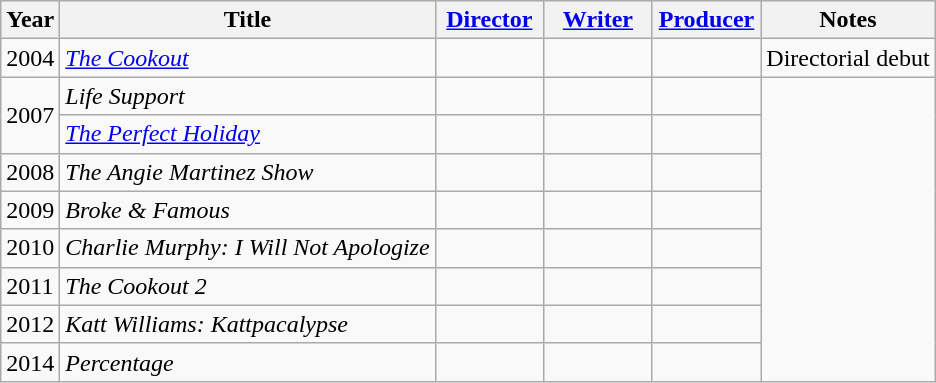<table class="wikitable">
<tr>
<th>Year</th>
<th>Title</th>
<th width="65"><a href='#'>Director</a></th>
<th width="65"><a href='#'>Writer</a></th>
<th width="65"><a href='#'>Producer</a></th>
<th>Notes</th>
</tr>
<tr>
<td>2004</td>
<td><em><a href='#'>The Cookout</a></em></td>
<td></td>
<td></td>
<td></td>
<td>Directorial debut</td>
</tr>
<tr>
<td rowspan="2">2007</td>
<td><em>Life Support</em></td>
<td></td>
<td></td>
<td></td>
</tr>
<tr>
<td><em><a href='#'>The Perfect Holiday</a></em></td>
<td></td>
<td></td>
<td></td>
</tr>
<tr>
<td>2008</td>
<td><em>The Angie Martinez Show</em></td>
<td></td>
<td></td>
<td></td>
</tr>
<tr>
<td>2009</td>
<td><em>Broke & Famous</em></td>
<td></td>
<td></td>
<td></td>
</tr>
<tr>
<td>2010</td>
<td><em>Charlie Murphy: I Will Not Apologize</em></td>
<td></td>
<td></td>
<td></td>
</tr>
<tr>
<td>2011</td>
<td><em>The Cookout 2</em></td>
<td></td>
<td></td>
<td></td>
</tr>
<tr>
<td>2012</td>
<td><em>Katt Williams: Kattpacalypse</em></td>
<td></td>
<td></td>
<td></td>
</tr>
<tr>
<td>2014</td>
<td><em>Percentage</em></td>
<td></td>
<td></td>
<td></td>
</tr>
</table>
